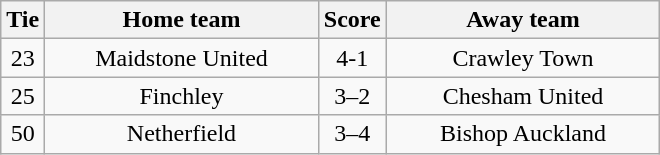<table class="wikitable" style="text-align:center;">
<tr>
<th width=20>Tie</th>
<th width=175>Home team</th>
<th width=20>Score</th>
<th width=175>Away team</th>
</tr>
<tr>
<td>23</td>
<td>Maidstone United</td>
<td>4-1</td>
<td>Crawley Town</td>
</tr>
<tr>
<td>25</td>
<td>Finchley</td>
<td>3–2</td>
<td>Chesham United</td>
</tr>
<tr>
<td>50</td>
<td>Netherfield</td>
<td>3–4</td>
<td>Bishop Auckland</td>
</tr>
</table>
